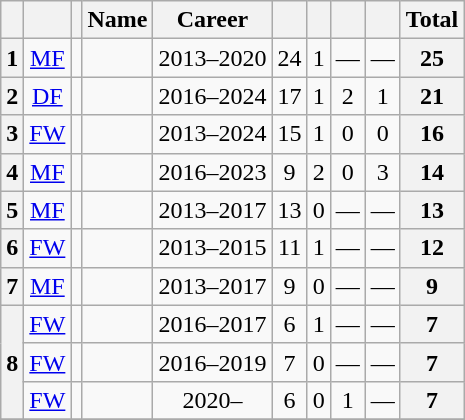<table class="wikitable sortable" style="text-align:center;">
<tr>
<th scope="col"></th>
<th scope="col"></th>
<th scope="col"></th>
<th scope="col">Name</th>
<th scope="col">Career</th>
<th scope="col"></th>
<th scope="col"></th>
<th scope="col"></th>
<th scope="col"></th>
<th scope="col">Total</th>
</tr>
<tr>
<th scope="row">1</th>
<td><a href='#'>MF</a></td>
<td></td>
<td></td>
<td>2013–2020</td>
<td>24</td>
<td>1</td>
<td>—</td>
<td>—</td>
<th>25</th>
</tr>
<tr>
<th scope="row">2</th>
<td><a href='#'>DF</a></td>
<td></td>
<td></td>
<td>2016–2024</td>
<td>17</td>
<td>1</td>
<td>2</td>
<td>1</td>
<th>21</th>
</tr>
<tr>
<th scope="row">3</th>
<td><a href='#'>FW</a></td>
<td></td>
<td></td>
<td>2013–2024</td>
<td>15</td>
<td>1</td>
<td>0</td>
<td>0</td>
<th>16</th>
</tr>
<tr>
<th scope="row">4</th>
<td><a href='#'>MF</a></td>
<td></td>
<td></td>
<td>2016–2023</td>
<td>9</td>
<td>2</td>
<td>0</td>
<td>3</td>
<th>14</th>
</tr>
<tr>
<th scope="row">5</th>
<td><a href='#'>MF</a></td>
<td></td>
<td></td>
<td>2013–2017</td>
<td>13</td>
<td>0</td>
<td>—</td>
<td>—</td>
<th>13</th>
</tr>
<tr>
<th scope="row">6</th>
<td><a href='#'>FW</a></td>
<td></td>
<td></td>
<td>2013–2015</td>
<td>11</td>
<td>1</td>
<td>—</td>
<td>—</td>
<th>12</th>
</tr>
<tr>
<th scope="row">7</th>
<td><a href='#'>MF</a></td>
<td></td>
<td></td>
<td>2013–2017</td>
<td>9</td>
<td>0</td>
<td>—</td>
<td>—</td>
<th>9</th>
</tr>
<tr>
<th rowspan=3 scope="row">8</th>
<td><a href='#'>FW</a></td>
<td></td>
<td></td>
<td>2016–2017</td>
<td>6</td>
<td>1</td>
<td>—</td>
<td>—</td>
<th>7</th>
</tr>
<tr>
<td><a href='#'>FW</a></td>
<td></td>
<td></td>
<td>2016–2019</td>
<td>7</td>
<td>0</td>
<td>—</td>
<td>—</td>
<th>7</th>
</tr>
<tr>
<td><a href='#'>FW</a></td>
<td></td>
<td><strong></strong></td>
<td>2020–</td>
<td>6</td>
<td>0</td>
<td>1</td>
<td>—</td>
<th>7</th>
</tr>
<tr>
</tr>
</table>
